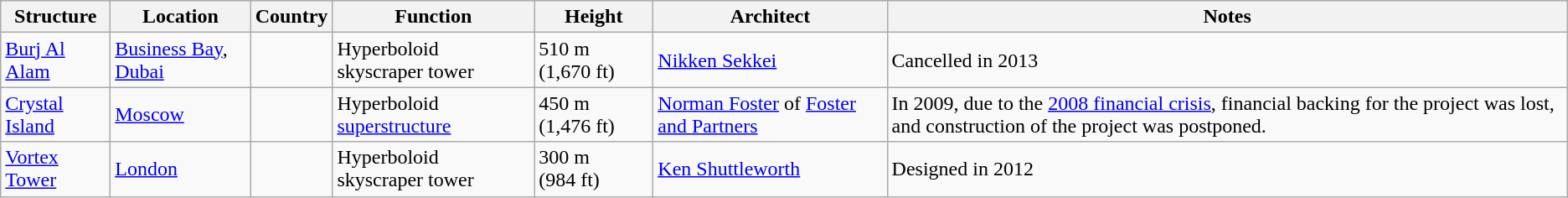<table class="wikitable sortable">
<tr>
<th>Structure</th>
<th>Location</th>
<th>Country</th>
<th>Function</th>
<th>Height</th>
<th>Architect</th>
<th>Notes</th>
</tr>
<tr>
<td><a href='#'>Burj Al Alam</a></td>
<td><a href='#'>Business Bay</a>, <a href='#'>Dubai</a></td>
<td></td>
<td>Hyperboloid skyscraper tower</td>
<td>510 m (1,670 ft)</td>
<td><a href='#'>Nikken Sekkei</a></td>
<td>Cancelled in 2013</td>
</tr>
<tr>
<td><a href='#'>Crystal Island</a></td>
<td><a href='#'>Moscow</a></td>
<td></td>
<td>Hyperboloid <a href='#'>superstructure</a></td>
<td>450 m (1,476 ft)</td>
<td><a href='#'>Norman Foster</a> of <a href='#'>Foster and Partners</a></td>
<td>In 2009, due to the <a href='#'>2008 financial crisis</a>, financial backing for the project was lost, and construction of the project was postponed.</td>
</tr>
<tr>
<td><a href='#'>Vortex Tower</a></td>
<td><a href='#'>London</a></td>
<td></td>
<td>Hyperboloid skyscraper tower</td>
<td>300 m (984 ft)</td>
<td><a href='#'>Ken Shuttleworth</a></td>
<td>Designed in 2012</td>
</tr>
</table>
